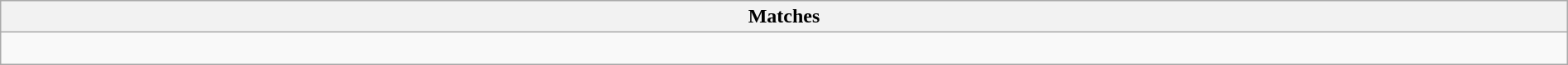<table class="wikitable collapsible collapsed" style="width:100%;">
<tr>
<th>Matches</th>
</tr>
<tr>
<td><br></td>
</tr>
</table>
